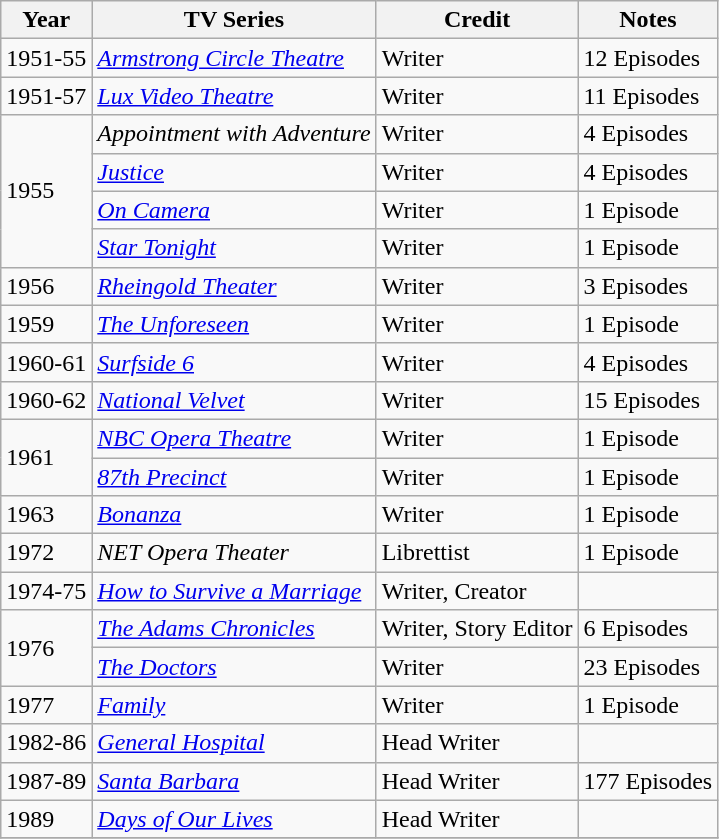<table class="wikitable">
<tr>
<th>Year</th>
<th>TV Series</th>
<th>Credit</th>
<th>Notes</th>
</tr>
<tr>
<td>1951-55</td>
<td><em><a href='#'>Armstrong Circle Theatre</a></em></td>
<td>Writer</td>
<td>12 Episodes</td>
</tr>
<tr>
<td>1951-57</td>
<td><em><a href='#'>Lux Video Theatre</a></em></td>
<td>Writer</td>
<td>11 Episodes</td>
</tr>
<tr>
<td rowspan=4>1955</td>
<td><em>Appointment with Adventure</em></td>
<td>Writer</td>
<td>4 Episodes</td>
</tr>
<tr>
<td><em><a href='#'>Justice</a></em></td>
<td>Writer</td>
<td>4 Episodes</td>
</tr>
<tr>
<td><em><a href='#'>On Camera</a></em></td>
<td>Writer</td>
<td>1 Episode</td>
</tr>
<tr>
<td><em><a href='#'>Star Tonight</a></em></td>
<td>Writer</td>
<td>1 Episode</td>
</tr>
<tr>
<td>1956</td>
<td><em><a href='#'>Rheingold Theater</a></em></td>
<td>Writer</td>
<td>3 Episodes</td>
</tr>
<tr>
<td>1959</td>
<td><em><a href='#'>The Unforeseen</a></em></td>
<td>Writer</td>
<td>1 Episode</td>
</tr>
<tr>
<td>1960-61</td>
<td><em><a href='#'>Surfside 6</a></em></td>
<td>Writer</td>
<td>4 Episodes</td>
</tr>
<tr>
<td>1960-62</td>
<td><em><a href='#'>National Velvet</a></em></td>
<td>Writer</td>
<td>15 Episodes</td>
</tr>
<tr>
<td rowspan=2>1961</td>
<td><em><a href='#'>NBC Opera Theatre</a></em></td>
<td>Writer</td>
<td>1 Episode</td>
</tr>
<tr>
<td><em><a href='#'>87th Precinct</a></em></td>
<td>Writer</td>
<td>1 Episode</td>
</tr>
<tr>
<td>1963</td>
<td><em><a href='#'>Bonanza</a></em></td>
<td>Writer</td>
<td>1 Episode</td>
</tr>
<tr>
<td>1972</td>
<td><em>NET Opera Theater</em></td>
<td>Librettist</td>
<td>1 Episode</td>
</tr>
<tr>
<td>1974-75</td>
<td><em><a href='#'>How to Survive a Marriage</a></em></td>
<td>Writer, Creator</td>
<td></td>
</tr>
<tr>
<td rowspan=2>1976</td>
<td><em><a href='#'>The Adams Chronicles</a></em></td>
<td>Writer, Story Editor</td>
<td>6 Episodes</td>
</tr>
<tr>
<td><em><a href='#'>The Doctors</a></em></td>
<td>Writer</td>
<td>23 Episodes</td>
</tr>
<tr>
<td>1977</td>
<td><em><a href='#'>Family</a></em></td>
<td>Writer</td>
<td>1 Episode</td>
</tr>
<tr>
<td>1982-86</td>
<td><em><a href='#'>General Hospital</a></em></td>
<td>Head Writer</td>
<td></td>
</tr>
<tr>
<td>1987-89</td>
<td><em><a href='#'>Santa Barbara</a></em></td>
<td>Head Writer</td>
<td>177 Episodes</td>
</tr>
<tr>
<td>1989</td>
<td><em><a href='#'>Days of Our Lives</a></em></td>
<td>Head Writer</td>
<td></td>
</tr>
<tr>
</tr>
</table>
